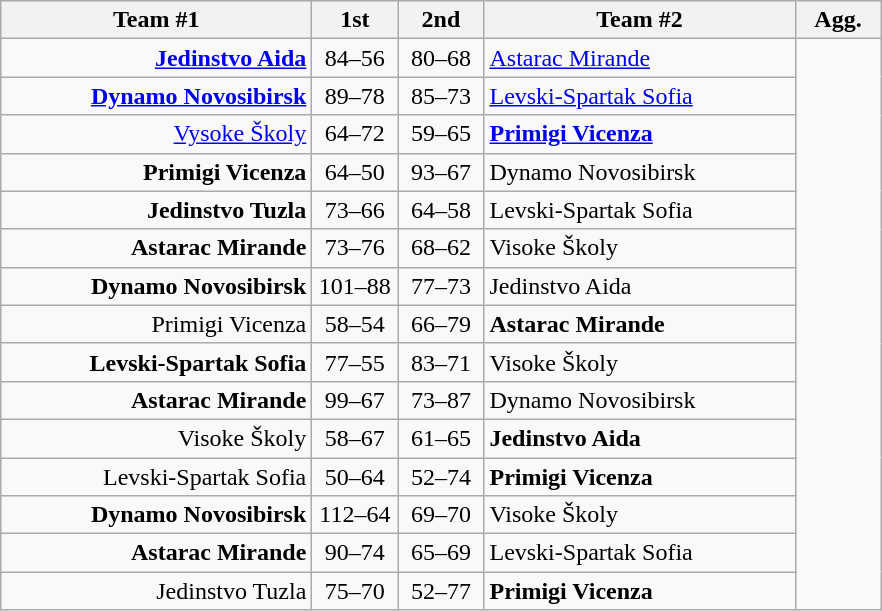<table class=wikitable style="text-align:center">
<tr>
<th width=200>Team #1</th>
<th width=50>1st</th>
<th width=50>2nd</th>
<th width=200>Team #2</th>
<th width=50>Agg.</th>
</tr>
<tr>
<td style="text-align:right"><strong><a href='#'>Jedinstvo Aida</a></strong> </td>
<td>84–56</td>
<td>80–68</td>
<td style="text-align:left"> <a href='#'>Astarac Mirande</a></td>
</tr>
<tr>
<td style="text-align:right"><strong><a href='#'>Dynamo Novosibirsk</a></strong> </td>
<td>89–78</td>
<td>85–73</td>
<td style="text-align:left"> <a href='#'>Levski-Spartak Sofia</a></td>
</tr>
<tr>
<td style="text-align:right"><a href='#'>Vysoke Školy</a> </td>
<td>64–72</td>
<td>59–65</td>
<td style="text-align:left"> <strong><a href='#'>Primigi Vicenza</a></strong></td>
</tr>
<tr>
<td style="text-align:right"><strong>Primigi Vicenza</strong> </td>
<td>64–50</td>
<td>93–67</td>
<td style="text-align:left"> Dynamo Novosibirsk</td>
</tr>
<tr>
<td style="text-align:right"><strong>Jedinstvo Tuzla</strong> </td>
<td>73–66</td>
<td>64–58</td>
<td style="text-align:left"> Levski-Spartak Sofia</td>
</tr>
<tr>
<td style="text-align:right"><strong>Astarac Mirande</strong> </td>
<td>73–76</td>
<td>68–62</td>
<td style="text-align:left"> Visoke Školy</td>
</tr>
<tr>
<td style="text-align:right"><strong>Dynamo Novosibirsk</strong>	</td>
<td>101–88</td>
<td>77–73</td>
<td style="text-align:left"> Jedinstvo Aida</td>
</tr>
<tr>
<td style="text-align:right">Primigi Vicenza </td>
<td>58–54</td>
<td>66–79</td>
<td style="text-align:left"> <strong>Astarac Mirande</strong></td>
</tr>
<tr>
<td style="text-align:right"><strong>Levski-Spartak Sofia</strong> </td>
<td>77–55</td>
<td>83–71</td>
<td style="text-align:left"> Visoke Školy</td>
</tr>
<tr>
<td style="text-align:right"><strong>Astarac Mirande</strong> </td>
<td>99–67</td>
<td>73–87</td>
<td style="text-align:left"> Dynamo Novosibirsk</td>
</tr>
<tr>
<td style="text-align:right">Visoke Školy </td>
<td>58–67</td>
<td>61–65</td>
<td style="text-align:left"> <strong>Jedinstvo Aida</strong></td>
</tr>
<tr>
<td style="text-align:right">Levski-Spartak Sofia </td>
<td>50–64</td>
<td>52–74</td>
<td style="text-align:left"> <strong>Primigi Vicenza</strong></td>
</tr>
<tr>
<td style="text-align:right"><strong>Dynamo Novosibirsk</strong> </td>
<td>112–64</td>
<td>69–70</td>
<td style="text-align:left"> Visoke Školy</td>
</tr>
<tr>
<td style="text-align:right"><strong>Astarac Mirande</strong> </td>
<td>90–74</td>
<td>65–69</td>
<td style="text-align:left"> Levski-Spartak Sofia</td>
</tr>
<tr>
<td style="text-align:right">Jedinstvo Tuzla </td>
<td>75–70</td>
<td>52–77</td>
<td style="text-align:left"> <strong>Primigi Vicenza</strong></td>
</tr>
</table>
